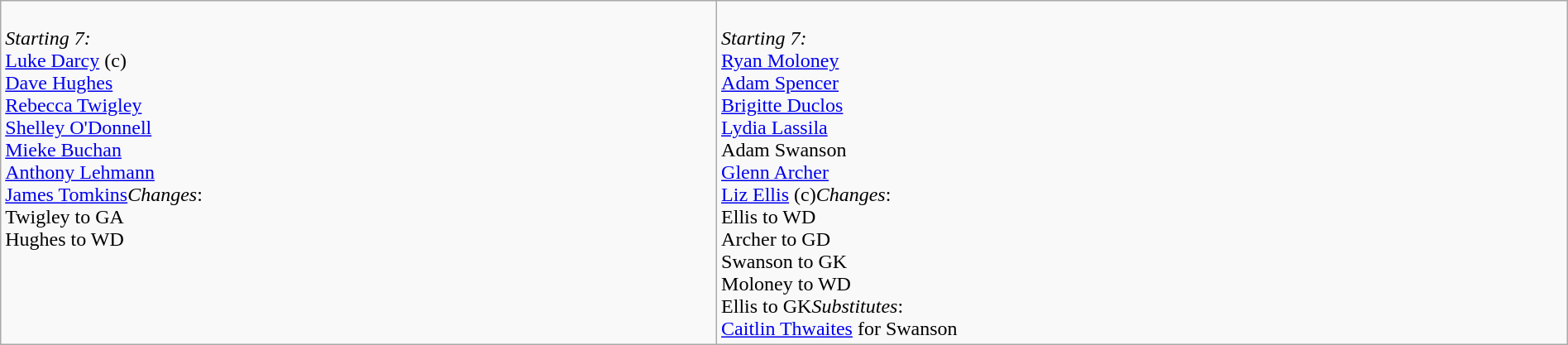<table border=0 class="wikitable" width=100%>
<tr>
<td valign=top><br><em>Starting 7:</em> <br> <a href='#'>Luke Darcy</a> (c)<br> <a href='#'>Dave Hughes</a><br> <a href='#'>Rebecca Twigley</a><br> <a href='#'>Shelley O'Donnell</a><br> <a href='#'>Mieke Buchan</a><br> <a href='#'>Anthony Lehmann</a> <br> <a href='#'>James Tomkins</a><em>Changes</em>:<br>Twigley to GA<br>Hughes to WD
</td>
<td valign=top><br><em>Starting 7:</em> <br> <a href='#'>Ryan Moloney</a><br> <a href='#'>Adam Spencer</a><br> <a href='#'>Brigitte Duclos</a><br> <a href='#'>Lydia Lassila</a><br> Adam Swanson<br> <a href='#'>Glenn Archer</a><br> <a href='#'>Liz Ellis</a> (c)<em>Changes</em>:<br> Ellis to WD<br>Archer to GD<br>Swanson to GK<br>Moloney to WD<br>Ellis to GK<em>Substitutes</em>:<br> <a href='#'>Caitlin Thwaites</a> for Swanson</td>
</tr>
</table>
